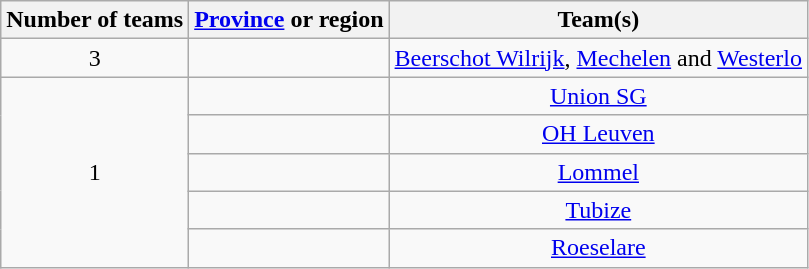<table class="wikitable" style="text-align:center">
<tr>
<th>Number of teams</th>
<th><a href='#'>Province</a> or region</th>
<th>Team(s)</th>
</tr>
<tr>
<td>3</td>
<td align="left"></td>
<td><a href='#'>Beerschot Wilrijk</a>, <a href='#'>Mechelen</a> and <a href='#'>Westerlo</a></td>
</tr>
<tr>
<td rowspan=5>1</td>
<td align="left"></td>
<td><a href='#'>Union SG</a></td>
</tr>
<tr>
<td align="left"></td>
<td><a href='#'>OH Leuven</a></td>
</tr>
<tr>
<td align="left"></td>
<td><a href='#'>Lommel</a></td>
</tr>
<tr>
<td align="left"></td>
<td><a href='#'>Tubize</a></td>
</tr>
<tr>
<td align="left"></td>
<td><a href='#'>Roeselare</a></td>
</tr>
</table>
